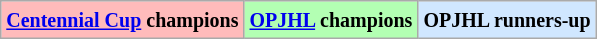<table class="wikitable">
<tr>
<td bgcolor="#FFBBBB"><small><strong><a href='#'>Centennial Cup</a> champions</strong></small></td>
<td bgcolor="#B3FFB3"><small><strong><a href='#'>OPJHL</a> champions</strong></small></td>
<td bgcolor="#D0E7FF"><small><strong>OPJHL runners-up</strong></small></td>
</tr>
</table>
